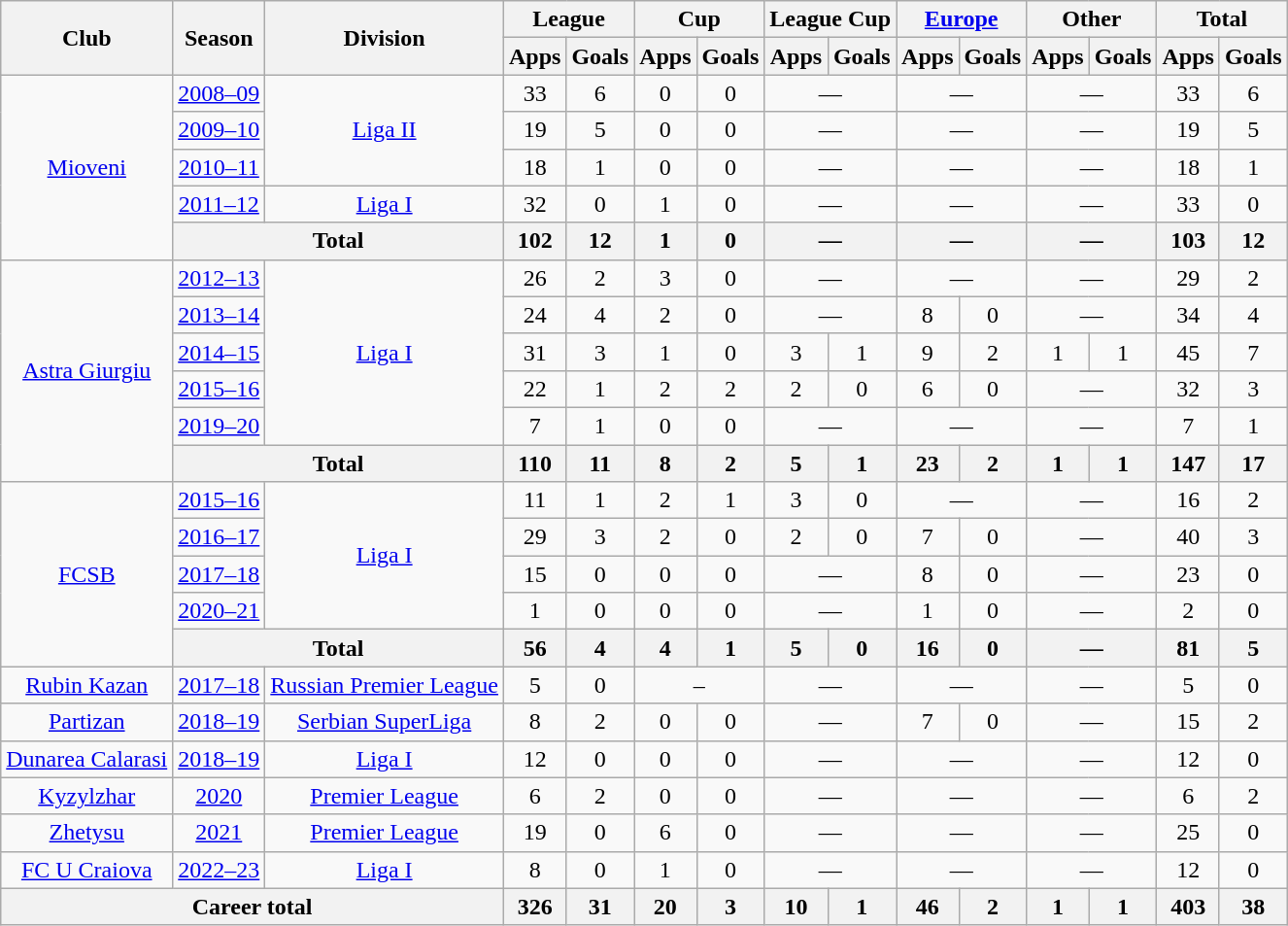<table class="wikitable" style="text-align:center">
<tr>
<th rowspan="2">Club</th>
<th rowspan="2">Season</th>
<th rowspan="2">Division</th>
<th colspan="2">League</th>
<th colspan="2">Cup</th>
<th colspan="2">League Cup</th>
<th colspan="2"><a href='#'>Europe</a></th>
<th colspan="2">Other</th>
<th colspan="3">Total</th>
</tr>
<tr>
<th>Apps</th>
<th>Goals</th>
<th>Apps</th>
<th>Goals</th>
<th>Apps</th>
<th>Goals</th>
<th>Apps</th>
<th>Goals</th>
<th>Apps</th>
<th>Goals</th>
<th>Apps</th>
<th>Goals</th>
</tr>
<tr>
<td rowspan="5"><a href='#'>Mioveni</a></td>
<td><a href='#'>2008–09</a></td>
<td rowspan=3><a href='#'>Liga II</a></td>
<td>33</td>
<td>6</td>
<td>0</td>
<td>0</td>
<td rowspan=1 colspan="2">—</td>
<td rowspan=1 colspan="2">—</td>
<td rowspan=1 colspan="2">—</td>
<td>33</td>
<td>6</td>
</tr>
<tr>
<td><a href='#'>2009–10</a></td>
<td>19</td>
<td>5</td>
<td>0</td>
<td>0</td>
<td rowspan=1 colspan="2">—</td>
<td rowspan=1 colspan="2">—</td>
<td rowspan=1 colspan="2">—</td>
<td>19</td>
<td>5</td>
</tr>
<tr>
<td><a href='#'>2010–11</a></td>
<td>18</td>
<td>1</td>
<td>0</td>
<td>0</td>
<td rowspan=1 colspan="2">—</td>
<td rowspan=1 colspan="2">—</td>
<td rowspan=1 colspan="2">—</td>
<td>18</td>
<td>1</td>
</tr>
<tr>
<td><a href='#'>2011–12</a></td>
<td><a href='#'>Liga I</a></td>
<td>32</td>
<td>0</td>
<td>1</td>
<td>0</td>
<td rowspan=1 colspan="2">—</td>
<td rowspan=1 colspan="2">—</td>
<td rowspan=1 colspan="2">—</td>
<td>33</td>
<td>0</td>
</tr>
<tr>
<th colspan="2">Total</th>
<th>102</th>
<th>12</th>
<th>1</th>
<th>0</th>
<th colspan="2">—</th>
<th colspan="2">—</th>
<th colspan="2">—</th>
<th>103</th>
<th>12</th>
</tr>
<tr>
<td rowspan="6"><a href='#'>Astra Giurgiu</a></td>
<td><a href='#'>2012–13</a></td>
<td rowspan="5"><a href='#'>Liga I</a></td>
<td>26</td>
<td>2</td>
<td>3</td>
<td>0</td>
<td rowspan=1 colspan="2">—</td>
<td rowspan=1 colspan="2">—</td>
<td rowspan=1 colspan="2">—</td>
<td>29</td>
<td>2</td>
</tr>
<tr>
<td><a href='#'>2013–14</a></td>
<td>24</td>
<td>4</td>
<td>2</td>
<td>0</td>
<td rowspan=1 colspan="2">—</td>
<td>8</td>
<td>0</td>
<td rowspan=1 colspan="2">—</td>
<td>34</td>
<td>4</td>
</tr>
<tr>
<td><a href='#'>2014–15</a></td>
<td>31</td>
<td>3</td>
<td>1</td>
<td>0</td>
<td>3</td>
<td>1</td>
<td>9</td>
<td>2</td>
<td>1</td>
<td>1</td>
<td>45</td>
<td>7</td>
</tr>
<tr>
<td><a href='#'>2015–16</a></td>
<td>22</td>
<td>1</td>
<td>2</td>
<td>2</td>
<td>2</td>
<td>0</td>
<td>6</td>
<td>0</td>
<td rowspan=1 colspan="2">—</td>
<td>32</td>
<td>3</td>
</tr>
<tr>
<td><a href='#'>2019–20</a></td>
<td>7</td>
<td>1</td>
<td>0</td>
<td>0</td>
<td colspan="2">—</td>
<td colspan="2">—</td>
<td colspan="2">—</td>
<td>7</td>
<td>1</td>
</tr>
<tr>
<th colspan="2">Total</th>
<th>110</th>
<th>11</th>
<th>8</th>
<th>2</th>
<th>5</th>
<th>1</th>
<th>23</th>
<th>2</th>
<th>1</th>
<th>1</th>
<th>147</th>
<th>17</th>
</tr>
<tr>
<td rowspan="5"><a href='#'>FCSB</a></td>
<td><a href='#'>2015–16</a></td>
<td rowspan="4"><a href='#'>Liga I</a></td>
<td>11</td>
<td>1</td>
<td>2</td>
<td>1</td>
<td>3</td>
<td>0</td>
<td colspan="2" rowspan="1">—</td>
<td colspan="2" rowspan="1">—</td>
<td>16</td>
<td>2</td>
</tr>
<tr>
<td><a href='#'>2016–17</a></td>
<td>29</td>
<td>3</td>
<td>2</td>
<td>0</td>
<td>2</td>
<td>0</td>
<td>7</td>
<td>0</td>
<td rowspan=1 colspan="2">—</td>
<td>40</td>
<td>3</td>
</tr>
<tr>
<td><a href='#'>2017–18</a></td>
<td>15</td>
<td>0</td>
<td>0</td>
<td>0</td>
<td rowspan=1 colspan="2">—</td>
<td>8</td>
<td>0</td>
<td rowspan=1 colspan="2">—</td>
<td>23</td>
<td>0</td>
</tr>
<tr>
<td><a href='#'>2020–21</a></td>
<td>1</td>
<td>0</td>
<td>0</td>
<td>0</td>
<td colspan="2">—</td>
<td>1</td>
<td>0</td>
<td colspan="2">—</td>
<td>2</td>
<td>0</td>
</tr>
<tr>
<th colspan="2">Total</th>
<th>56</th>
<th>4</th>
<th>4</th>
<th>1</th>
<th>5</th>
<th>0</th>
<th>16</th>
<th>0</th>
<th colspan="2">—</th>
<th>81</th>
<th>5</th>
</tr>
<tr>
<td><a href='#'>Rubin Kazan</a></td>
<td><a href='#'>2017–18</a></td>
<td><a href='#'>Russian Premier League</a></td>
<td>5</td>
<td>0</td>
<td rowspan=1 colspan="2">–</td>
<td rowspan=1 colspan="2">—</td>
<td rowspan=1 colspan="2">—</td>
<td rowspan=1 colspan="2">—</td>
<td>5</td>
<td>0</td>
</tr>
<tr>
<td><a href='#'>Partizan</a></td>
<td><a href='#'>2018–19</a></td>
<td><a href='#'>Serbian SuperLiga</a></td>
<td>8</td>
<td>2</td>
<td>0</td>
<td>0</td>
<td rowspan=1 colspan="2">—</td>
<td>7</td>
<td>0</td>
<td rowspan=1 colspan="2">—</td>
<td>15</td>
<td>2</td>
</tr>
<tr>
<td><a href='#'>Dunarea Calarasi</a></td>
<td><a href='#'>2018–19</a></td>
<td><a href='#'>Liga I</a></td>
<td>12</td>
<td>0</td>
<td>0</td>
<td>0</td>
<td colspan="2">—</td>
<td colspan="2">—</td>
<td colspan="2">—</td>
<td>12</td>
<td>0</td>
</tr>
<tr>
<td><a href='#'>Kyzylzhar</a></td>
<td><a href='#'>2020</a></td>
<td><a href='#'>Premier League</a></td>
<td>6</td>
<td>2</td>
<td>0</td>
<td>0</td>
<td colspan="2">—</td>
<td colspan="2">—</td>
<td colspan="2">—</td>
<td>6</td>
<td>2</td>
</tr>
<tr>
<td><a href='#'>Zhetysu</a></td>
<td><a href='#'>2021</a></td>
<td><a href='#'>Premier League</a></td>
<td>19</td>
<td>0</td>
<td>6</td>
<td>0</td>
<td colspan="2">—</td>
<td colspan="2">—</td>
<td colspan="2">—</td>
<td>25</td>
<td>0</td>
</tr>
<tr>
<td><a href='#'>FC U Craiova</a></td>
<td><a href='#'>2022–23</a></td>
<td><a href='#'>Liga I</a></td>
<td>8</td>
<td>0</td>
<td>1</td>
<td>0</td>
<td colspan="2">—</td>
<td colspan="2">—</td>
<td colspan="2">—</td>
<td>12</td>
<td>0</td>
</tr>
<tr>
<th colspan="3">Career total</th>
<th>326</th>
<th>31</th>
<th>20</th>
<th>3</th>
<th>10</th>
<th>1</th>
<th>46</th>
<th>2</th>
<th>1</th>
<th>1</th>
<th>403</th>
<th>38</th>
</tr>
</table>
